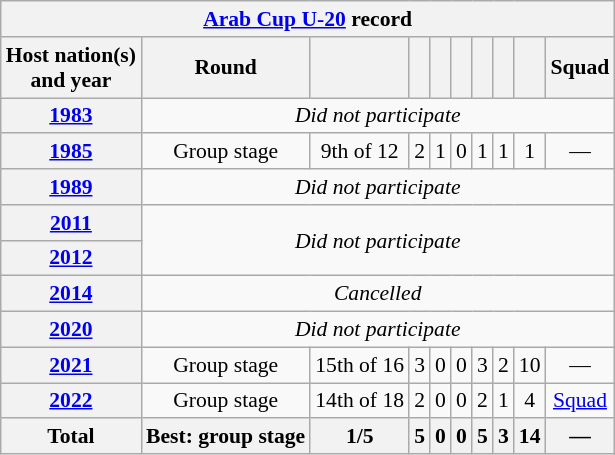<table class="wikitable" style="font-size:90%; text-align:center;">
<tr>
<th colspan=10><a href='#'>Arab Cup U-20</a> record</th>
</tr>
<tr>
<th scope="col">Host nation(s)<br>and year</th>
<th scope="col">Round</th>
<th scope="col"></th>
<th scope="col"></th>
<th scope="col"></th>
<th scope="col"></th>
<th scope="col"></th>
<th scope="col"></th>
<th scope="col"></th>
<th scope="col">Squad</th>
</tr>
<tr>
<th> <a href='#'>1983</a></th>
<td colspan="9"><em>Did not participate</em></td>
</tr>
<tr>
<th> <a href='#'>1985</a></th>
<td>Group stage</td>
<td>9th of 12</td>
<td>2</td>
<td>1</td>
<td>0</td>
<td>1</td>
<td>1</td>
<td>1</td>
<td>—</td>
</tr>
<tr>
<th> <a href='#'>1989</a></th>
<td colspan="9"><em>Did not participate</em></td>
</tr>
<tr>
<th scope="row"> <a href='#'>2011</a></th>
<td colspan="9" rowspan="2"><em>Did not participate</em></td>
</tr>
<tr>
<th> <a href='#'>2012</a></th>
</tr>
<tr>
<th> <a href='#'>2014</a></th>
<td colspan="9"><em>Cancelled</em></td>
</tr>
<tr>
<th> <a href='#'>2020</a></th>
<td colspan="9"><em>Did not participate</em></td>
</tr>
<tr>
<th> <a href='#'>2021</a></th>
<td>Group stage</td>
<td>15th of 16</td>
<td>3</td>
<td>0</td>
<td>0</td>
<td>3</td>
<td>2</td>
<td>10</td>
<td>—</td>
</tr>
<tr>
<th> <a href='#'>2022</a></th>
<td>Group stage</td>
<td>14th of 18</td>
<td>2</td>
<td>0</td>
<td>0</td>
<td>2</td>
<td>1</td>
<td>4</td>
<td><a href='#'>Squad</a></td>
</tr>
<tr>
<th>Total</th>
<th>Best: group stage</th>
<th>1/5</th>
<th>5</th>
<th>0</th>
<th>0</th>
<th>5</th>
<th>3</th>
<th>14</th>
<th>—</th>
</tr>
</table>
